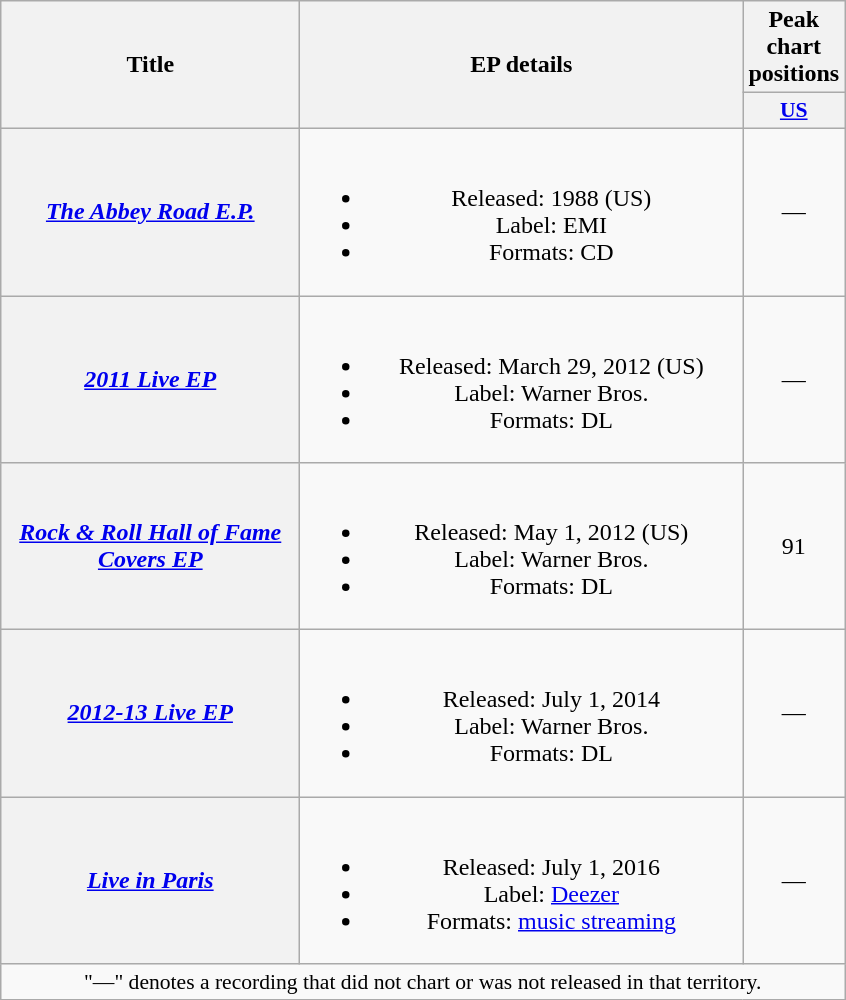<table class="wikitable plainrowheaders" style="text-align:center;">
<tr>
<th scope="col" rowspan="2" style="width:12em;">Title</th>
<th scope="col" rowspan="2" style="width:18em;">EP details</th>
<th scope="col">Peak chart positions</th>
</tr>
<tr>
<th scope="col" style="width:3em;font-size:90%;"><a href='#'>US</a><br></th>
</tr>
<tr>
<th scope="row"><em><a href='#'>The Abbey Road E.P.</a></em></th>
<td><br><ul><li>Released: 1988 <span>(US)</span></li><li>Label: EMI</li><li>Formats: CD</li></ul></td>
<td>—</td>
</tr>
<tr>
<th scope="row"><em><a href='#'>2011 Live EP</a></em></th>
<td><br><ul><li>Released: March 29, 2012 <span>(US)</span></li><li>Label: Warner Bros.</li><li>Formats: DL</li></ul></td>
<td>—</td>
</tr>
<tr>
<th scope="row"><em><a href='#'>Rock & Roll Hall of Fame Covers EP</a></em></th>
<td><br><ul><li>Released: May 1, 2012 <span>(US)</span></li><li>Label: Warner Bros.</li><li>Formats: DL</li></ul></td>
<td>91</td>
</tr>
<tr>
<th scope="row"><em><a href='#'>2012-13 Live EP</a></em></th>
<td><br><ul><li>Released: July 1, 2014</li><li>Label: Warner Bros.</li><li>Formats: DL</li></ul></td>
<td>—</td>
</tr>
<tr>
<th scope="row"><em><a href='#'>Live in Paris</a></em></th>
<td><br><ul><li>Released: July 1, 2016</li><li>Label: <a href='#'>Deezer</a></li><li>Formats: <a href='#'>music streaming</a></li></ul></td>
<td>—</td>
</tr>
<tr>
<td colspan="3" style="font-size:90%">"—" denotes a recording that did not chart or was not released in that territory.</td>
</tr>
</table>
